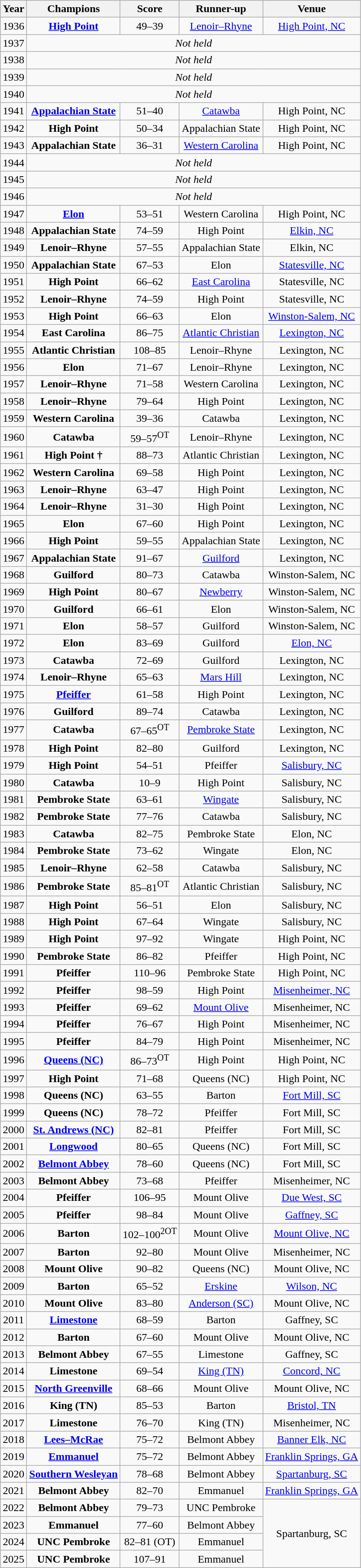<table class="wikitable sortable">
<tr>
<th>Year</th>
<th>Champions</th>
<th>Score</th>
<th>Runner-up</th>
<th>Venue</th>
</tr>
<tr align=center>
<td>1936</td>
<td><strong><a href='#'>High Point</a></strong></td>
<td>49–39</td>
<td><a href='#'>Lenoir–Rhyne</a></td>
<td><a href='#'>High Point, NC</a></td>
</tr>
<tr align=center>
<td>1937</td>
<td colspan="4"><em>Not held</em></td>
</tr>
<tr align=center>
<td>1938</td>
<td colspan="4"><em>Not held</em></td>
</tr>
<tr align=center>
<td>1939</td>
<td colspan="4"><em>Not held</em></td>
</tr>
<tr align=center>
<td>1940</td>
<td colspan="4"><em>Not held</em></td>
</tr>
<tr align=center>
<td>1941</td>
<td><strong><a href='#'>Appalachian State</a></strong></td>
<td>51–40</td>
<td><a href='#'>Catawba</a></td>
<td>High Point, NC</td>
</tr>
<tr align=center>
<td>1942</td>
<td><strong>High Point</strong></td>
<td>50–34</td>
<td>Appalachian State</td>
<td>High Point, NC</td>
</tr>
<tr align=center>
<td>1943</td>
<td><strong>Appalachian State</strong></td>
<td>36–31</td>
<td><a href='#'>Western Carolina</a></td>
<td>High Point, NC</td>
</tr>
<tr align=center>
<td>1944</td>
<td colspan="4"><em>Not held</em></td>
</tr>
<tr align=center>
<td>1945</td>
<td colspan="4"><em>Not held</em></td>
</tr>
<tr align=center>
<td>1946</td>
<td colspan="4"><em>Not held</em></td>
</tr>
<tr align=center>
<td>1947</td>
<td><strong><a href='#'>Elon</a></strong></td>
<td>53–51</td>
<td>Western Carolina</td>
<td>High Point, NC</td>
</tr>
<tr align=center>
<td>1948</td>
<td><strong>Appalachian State</strong></td>
<td>74–59</td>
<td>High Point</td>
<td><a href='#'>Elkin, NC</a></td>
</tr>
<tr align=center>
<td>1949</td>
<td><strong>Lenoir–Rhyne</strong></td>
<td>57–55</td>
<td>Appalachian State</td>
<td>Elkin, NC</td>
</tr>
<tr align=center>
<td>1950</td>
<td><strong>Appalachian State</strong></td>
<td>67–53</td>
<td>Elon</td>
<td><a href='#'>Statesville, NC</a></td>
</tr>
<tr align=center>
<td>1951</td>
<td><strong>High Point</strong></td>
<td>66–62</td>
<td><a href='#'>East Carolina</a></td>
<td>Statesville, NC</td>
</tr>
<tr align=center>
<td>1952</td>
<td><strong>Lenoir–Rhyne</strong></td>
<td>74–59</td>
<td>High Point</td>
<td>Statesville, NC</td>
</tr>
<tr align=center>
<td>1953</td>
<td><strong>High Point</strong></td>
<td>66–63</td>
<td>Elon</td>
<td><a href='#'>Winston-Salem, NC</a></td>
</tr>
<tr align=center>
<td>1954</td>
<td><strong>East Carolina</strong></td>
<td>86–75</td>
<td><a href='#'>Atlantic Christian</a></td>
<td><a href='#'>Lexington, NC</a></td>
</tr>
<tr align=center>
<td>1955</td>
<td><strong>Atlantic Christian</strong></td>
<td>108–85</td>
<td>Lenoir–Rhyne</td>
<td>Lexington, NC</td>
</tr>
<tr align=center>
<td>1956</td>
<td><strong>Elon</strong></td>
<td>71–67</td>
<td>Lenoir–Rhyne</td>
<td>Lexington, NC</td>
</tr>
<tr align=center>
<td>1957</td>
<td><strong>Lenoir–Rhyne</strong></td>
<td>71–58</td>
<td>Western Carolina</td>
<td>Lexington, NC</td>
</tr>
<tr align=center>
<td>1958</td>
<td><strong>Lenoir–Rhyne</strong></td>
<td>79–64</td>
<td>High Point</td>
<td>Lexington, NC</td>
</tr>
<tr align=center>
<td>1959</td>
<td><strong>Western Carolina</strong></td>
<td>39–36</td>
<td>Catawba</td>
<td>Lexington, NC</td>
</tr>
<tr align=center>
<td>1960</td>
<td><strong>Catawba</strong></td>
<td>59–57<sup>OT</sup></td>
<td>Lenoir–Rhyne</td>
<td>Lexington, NC</td>
</tr>
<tr align=center>
<td>1961</td>
<td><strong>High Point †</strong></td>
<td>88–73</td>
<td>Atlantic Christian</td>
<td>Lexington, NC</td>
</tr>
<tr align=center>
<td>1962</td>
<td><strong>Western Carolina</strong></td>
<td>69–58</td>
<td>High Point</td>
<td>Lexington, NC</td>
</tr>
<tr align=center>
<td>1963</td>
<td><strong>Lenoir–Rhyne</strong></td>
<td>63–47</td>
<td>High Point</td>
<td>Lexington, NC</td>
</tr>
<tr align=center>
<td>1964</td>
<td><strong>Lenoir–Rhyne</strong></td>
<td>31–30</td>
<td>High Point</td>
<td>Lexington, NC</td>
</tr>
<tr align=center>
<td>1965</td>
<td><strong>Elon</strong></td>
<td>67–60</td>
<td>High Point</td>
<td>Lexington, NC</td>
</tr>
<tr align=center>
<td>1966</td>
<td><strong>High Point</strong></td>
<td>59–55</td>
<td>Appalachian State</td>
<td>Lexington, NC</td>
</tr>
<tr align=center>
<td>1967</td>
<td><strong>Appalachian State</strong></td>
<td>91–67</td>
<td><a href='#'>Guilford</a></td>
<td>Lexington, NC</td>
</tr>
<tr align=center>
<td>1968</td>
<td><strong>Guilford</strong></td>
<td>80–73</td>
<td>Catawba</td>
<td>Winston-Salem, NC</td>
</tr>
<tr align=center>
<td>1969</td>
<td><strong>High Point</strong></td>
<td>80–67</td>
<td><a href='#'>Newberry</a></td>
<td>Winston-Salem, NC</td>
</tr>
<tr align=center>
<td>1970</td>
<td><strong>Guilford</strong></td>
<td>66–61</td>
<td>Elon</td>
<td>Winston-Salem, NC</td>
</tr>
<tr align=center>
<td>1971</td>
<td><strong>Elon</strong></td>
<td>58–57</td>
<td>Guilford</td>
<td>Winston-Salem, NC</td>
</tr>
<tr align=center>
<td>1972</td>
<td><strong>Elon</strong></td>
<td>83–69</td>
<td>Guilford</td>
<td><a href='#'>Elon, NC</a></td>
</tr>
<tr align=center>
<td>1973</td>
<td><strong>Catawba</strong></td>
<td>72–69</td>
<td>Guilford</td>
<td>Lexington, NC</td>
</tr>
<tr align=center>
<td>1974</td>
<td><strong>Lenoir–Rhyne</strong></td>
<td>65–63</td>
<td><a href='#'>Mars Hill</a></td>
<td>Lexington, NC</td>
</tr>
<tr align=center>
<td>1975</td>
<td><strong><a href='#'>Pfeiffer</a></strong></td>
<td>61–58</td>
<td>High Point</td>
<td>Lexington, NC</td>
</tr>
<tr align=center>
<td>1976</td>
<td><strong>Guilford</strong></td>
<td>89–74</td>
<td>Catawba</td>
<td>Lexington, NC</td>
</tr>
<tr align=center>
<td>1977</td>
<td><strong>Catawba</strong></td>
<td>67–65<sup>OT</sup></td>
<td><a href='#'>Pembroke State</a></td>
<td>Lexington, NC</td>
</tr>
<tr align=center>
<td>1978</td>
<td><strong>High Point</strong></td>
<td>82–80</td>
<td>Guilford</td>
<td>Lexington, NC</td>
</tr>
<tr align=center>
<td>1979</td>
<td><strong>High Point</strong></td>
<td>54–51</td>
<td>Pfeiffer</td>
<td><a href='#'>Salisbury, NC</a></td>
</tr>
<tr align=center>
<td>1980</td>
<td><strong>Catawba</strong></td>
<td>10–9</td>
<td>High Point</td>
<td>Salisbury, NC</td>
</tr>
<tr align=center>
<td>1981</td>
<td><strong>Pembroke State</strong></td>
<td>63–61</td>
<td><a href='#'>Wingate</a></td>
<td>Salisbury, NC</td>
</tr>
<tr align=center>
<td>1982</td>
<td><strong>Pembroke State</strong></td>
<td>77–76</td>
<td>Catawba</td>
<td>Salisbury, NC</td>
</tr>
<tr align=center>
<td>1983</td>
<td><strong>Catawba</strong></td>
<td>82–75</td>
<td>Pembroke State</td>
<td>Elon, NC</td>
</tr>
<tr align=center>
<td>1984</td>
<td><strong>Pembroke State</strong></td>
<td>73–62</td>
<td>Wingate</td>
<td>Elon, NC</td>
</tr>
<tr align=center>
<td>1985</td>
<td><strong>Lenoir–Rhyne</strong></td>
<td>62–58</td>
<td>Catawba</td>
<td>Salisbury, NC</td>
</tr>
<tr align=center>
<td>1986</td>
<td><strong>Pembroke State</strong></td>
<td>85–81<sup>OT</sup></td>
<td>Atlantic Christian</td>
<td>Salisbury, NC</td>
</tr>
<tr align=center>
<td>1987</td>
<td><strong>High Point</strong></td>
<td>56–51</td>
<td>Elon</td>
<td>Salisbury, NC</td>
</tr>
<tr align=center>
<td>1988</td>
<td><strong>High Point</strong></td>
<td>67–64</td>
<td>Wingate</td>
<td>Salisbury, NC</td>
</tr>
<tr align=center>
<td>1989</td>
<td><strong>High Point</strong></td>
<td>97–92</td>
<td>Wingate</td>
<td>High Point, NC</td>
</tr>
<tr align=center>
<td>1990</td>
<td><strong>Pembroke State</strong></td>
<td>86–82</td>
<td>Pfeiffer</td>
<td>High Point, NC</td>
</tr>
<tr align=center>
<td>1991</td>
<td><strong>Pfeiffer</strong></td>
<td>110–96</td>
<td>Pembroke State</td>
<td>High Point, NC</td>
</tr>
<tr align=center>
<td>1992</td>
<td><strong>Pfeiffer</strong></td>
<td>98–59</td>
<td>High Point</td>
<td><a href='#'>Misenheimer, NC</a></td>
</tr>
<tr align=center>
<td>1993</td>
<td><strong>Pfeiffer</strong></td>
<td>69–62</td>
<td><a href='#'>Mount Olive</a></td>
<td>Misenheimer, NC</td>
</tr>
<tr align=center>
<td>1994</td>
<td><strong>Pfeiffer</strong></td>
<td>76–67</td>
<td>High Point</td>
<td>Misenheimer, NC</td>
</tr>
<tr align=center>
<td>1995</td>
<td><strong>Pfeiffer</strong></td>
<td>84–79</td>
<td>High Point</td>
<td>Misenheimer, NC</td>
</tr>
<tr align=center>
<td>1996</td>
<td><strong><a href='#'>Queens (NC)</a></strong></td>
<td>86–73<sup>OT</sup></td>
<td>High Point</td>
<td>High Point, NC</td>
</tr>
<tr align=center>
<td>1997</td>
<td><strong>High Point</strong></td>
<td>71–68</td>
<td>Queens (NC)</td>
<td>High Point, NC</td>
</tr>
<tr align=center>
<td>1998</td>
<td><strong>Queens (NC)</strong></td>
<td>63–55</td>
<td>Barton</td>
<td><a href='#'>Fort Mill, SC</a></td>
</tr>
<tr align=center>
<td>1999</td>
<td><strong>Queens (NC)</strong></td>
<td>78–72</td>
<td>Pfeiffer</td>
<td>Fort Mill, SC</td>
</tr>
<tr align=center>
<td>2000</td>
<td><strong><a href='#'>St. Andrews (NC)</a></strong></td>
<td>82–81</td>
<td>Pfeiffer</td>
<td>Fort Mill, SC</td>
</tr>
<tr align=center>
<td>2001</td>
<td><strong><a href='#'>Longwood</a></strong></td>
<td>80–65</td>
<td>Queens (NC)</td>
<td>Fort Mill, SC</td>
</tr>
<tr align=center>
<td>2002</td>
<td><strong><a href='#'>Belmont Abbey</a></strong></td>
<td>78–60</td>
<td>Queens (NC)</td>
<td>Fort Mill, SC</td>
</tr>
<tr align=center>
<td>2003</td>
<td><strong>Belmont Abbey</strong></td>
<td>73–68</td>
<td>Pfeiffer</td>
<td>Misenheimer, NC</td>
</tr>
<tr align=center>
<td>2004</td>
<td><strong>Pfeiffer</strong></td>
<td>106–95</td>
<td>Mount Olive</td>
<td><a href='#'>Due West, SC</a></td>
</tr>
<tr align=center>
<td>2005</td>
<td><strong>Pfeiffer</strong></td>
<td>98–84</td>
<td>Mount Olive</td>
<td><a href='#'>Gaffney, SC</a></td>
</tr>
<tr align=center>
<td>2006</td>
<td><strong>Barton</strong></td>
<td>102–100<sup>2OT</sup></td>
<td>Mount Olive</td>
<td><a href='#'>Mount Olive, NC</a></td>
</tr>
<tr align=center>
<td>2007</td>
<td><strong>Barton</strong></td>
<td>92–80</td>
<td>Mount Olive</td>
<td>Misenheimer, NC</td>
</tr>
<tr align=center>
<td>2008</td>
<td><strong>Mount Olive</strong></td>
<td>90–82</td>
<td>Queens (NC)</td>
<td>Mount Olive, NC</td>
</tr>
<tr align=center>
<td>2009</td>
<td><strong>Barton</strong></td>
<td>65–52</td>
<td><a href='#'>Erskine</a></td>
<td><a href='#'>Wilson, NC</a></td>
</tr>
<tr align=center>
<td>2010</td>
<td><strong>Mount Olive</strong></td>
<td>83–80</td>
<td><a href='#'>Anderson (SC)</a></td>
<td>Mount Olive, NC</td>
</tr>
<tr align=center>
<td>2011</td>
<td><strong><a href='#'>Limestone</a></strong></td>
<td>68–59</td>
<td>Barton</td>
<td>Gaffney, SC</td>
</tr>
<tr align=center>
<td>2012</td>
<td><strong>Barton</strong></td>
<td>67–60</td>
<td>Mount Olive</td>
<td>Mount Olive, NC</td>
</tr>
<tr align=center>
<td>2013</td>
<td><strong>Belmont Abbey</strong></td>
<td>67–55</td>
<td>Limestone</td>
<td>Gaffney, SC</td>
</tr>
<tr align=center>
<td>2014</td>
<td><strong>Limestone</strong></td>
<td>69–54</td>
<td><a href='#'>King (TN)</a></td>
<td><a href='#'>Concord, NC</a></td>
</tr>
<tr align=center>
<td>2015</td>
<td><strong><a href='#'>North Greenville</a></strong></td>
<td>68–66</td>
<td>Mount Olive</td>
<td>Mount Olive, NC</td>
</tr>
<tr align=center>
<td>2016</td>
<td><strong>King (TN)</strong></td>
<td>85–53</td>
<td>Barton</td>
<td><a href='#'>Bristol, TN</a></td>
</tr>
<tr align=center>
<td>2017</td>
<td><strong>Limestone</strong></td>
<td>76–70</td>
<td>King (TN)</td>
<td>Misenheimer, NC</td>
</tr>
<tr align=center>
<td>2018</td>
<td><strong><a href='#'>Lees–McRae</a></strong></td>
<td>75–72</td>
<td>Belmont Abbey</td>
<td><a href='#'>Banner Elk, NC</a></td>
</tr>
<tr align=center>
<td>2019</td>
<td><strong><a href='#'>Emmanuel</a></strong></td>
<td>75–72</td>
<td>Belmont Abbey</td>
<td><a href='#'>Franklin Springs, GA</a></td>
</tr>
<tr align=center>
<td>2020</td>
<td><strong><a href='#'>Southern Wesleyan</a></strong></td>
<td>78–68</td>
<td>Belmont Abbey</td>
<td><a href='#'>Spartanburg, SC</a></td>
</tr>
<tr align=center>
<td>2021</td>
<td><strong>Belmont Abbey</strong></td>
<td>82–70</td>
<td>Emmanuel</td>
<td><a href='#'>Franklin Springs, GA</a></td>
</tr>
<tr align=center>
<td>2022</td>
<td><strong>Belmont Abbey</strong></td>
<td>79–73</td>
<td>UNC Pembroke</td>
<td rowspan=4>Spartanburg, SC</td>
</tr>
<tr align=center>
<td>2023</td>
<td><strong>Emmanuel</strong></td>
<td>77–60</td>
<td>Belmont Abbey</td>
</tr>
<tr align=center>
<td>2024</td>
<td><strong>UNC Pembroke</strong></td>
<td>82–81 (OT)</td>
<td>Emmanuel</td>
</tr>
<tr align=center>
<td>2025</td>
<td><strong>UNC Pembroke</strong></td>
<td>107–91</td>
<td>Emmanuel</td>
</tr>
</table>
